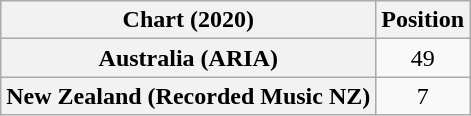<table class="wikitable sortable plainrowheaders" style="text-align:center">
<tr>
<th scope="col">Chart (2020)</th>
<th scope="col">Position</th>
</tr>
<tr>
<th scope="row">Australia (ARIA)</th>
<td>49</td>
</tr>
<tr>
<th scope="row">New Zealand (Recorded Music NZ)</th>
<td>7</td>
</tr>
</table>
